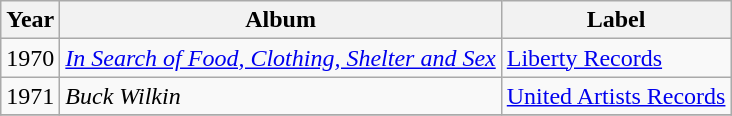<table class="wikitable">
<tr>
<th>Year</th>
<th>Album</th>
<th>Label</th>
</tr>
<tr>
<td>1970</td>
<td><em><a href='#'>In Search of Food, Clothing, Shelter and Sex</a></em></td>
<td><a href='#'>Liberty Records</a></td>
</tr>
<tr>
<td>1971</td>
<td><em>Buck Wilkin</em></td>
<td><a href='#'>United Artists Records</a></td>
</tr>
<tr>
</tr>
</table>
